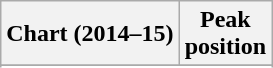<table class="wikitable">
<tr>
<th>Chart (2014–15)</th>
<th>Peak <br> position</th>
</tr>
<tr>
</tr>
<tr>
</tr>
<tr>
</tr>
<tr>
</tr>
<tr>
</tr>
<tr>
</tr>
</table>
